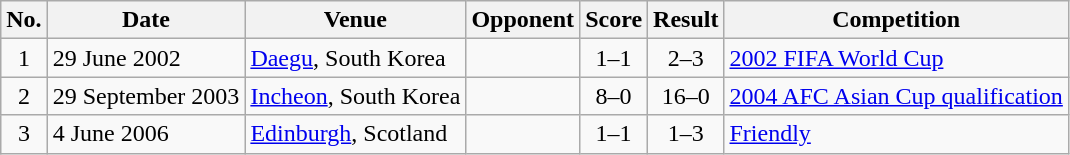<table class="wikitable sortable">
<tr>
<th>No.</th>
<th>Date</th>
<th>Venue</th>
<th>Opponent</th>
<th>Score</th>
<th>Result</th>
<th>Competition</th>
</tr>
<tr>
<td align="center">1</td>
<td>29 June 2002</td>
<td><a href='#'>Daegu</a>, South Korea</td>
<td></td>
<td align="center">1–1</td>
<td align="center">2–3</td>
<td><a href='#'>2002 FIFA World Cup</a></td>
</tr>
<tr>
<td align="center">2</td>
<td>29 September 2003</td>
<td><a href='#'>Incheon</a>, South Korea</td>
<td></td>
<td align="center">8–0</td>
<td align="center">16–0</td>
<td><a href='#'>2004 AFC Asian Cup qualification</a></td>
</tr>
<tr>
<td align="center">3</td>
<td>4 June 2006</td>
<td><a href='#'>Edinburgh</a>, Scotland</td>
<td></td>
<td align="center">1–1</td>
<td align="center">1–3</td>
<td><a href='#'>Friendly</a></td>
</tr>
</table>
